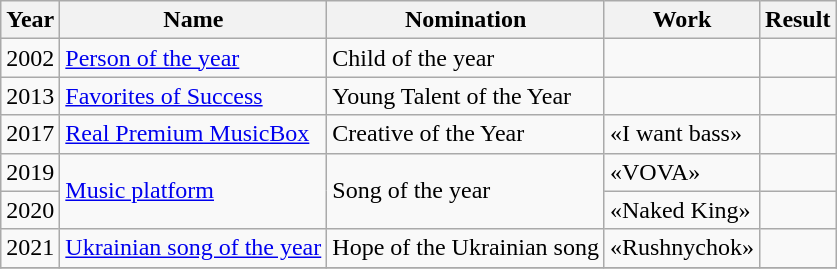<table class="wikitable sortable">
<tr>
<th>Year</th>
<th>Name</th>
<th>Nomination</th>
<th>Work</th>
<th>Result</th>
</tr>
<tr>
<td rowspan="1">2002</td>
<td><a href='#'>Person of the year</a></td>
<td>Child of the year</td>
<td></td>
<td></td>
</tr>
<tr>
<td rowspan="1">2013</td>
<td><a href='#'>Favorites of Success</a></td>
<td>Young Talent of the Year</td>
<td></td>
<td></td>
</tr>
<tr>
<td rowspan="1">2017</td>
<td><a href='#'>Real Premium MusicBox</a></td>
<td>Creative of the Year</td>
<td>«I want bass»</td>
<td></td>
</tr>
<tr>
<td rowspan="1">2019</td>
<td rowspan="2"><a href='#'>Music platform</a></td>
<td rowspan="2">Song of the year</td>
<td>«VOVA»</td>
<td></td>
</tr>
<tr>
<td rowspan="1">2020</td>
<td>«Naked King»</td>
<td></td>
</tr>
<tr>
<td rowspan="1">2021</td>
<td><a href='#'>Ukrainian song of the year</a></td>
<td>Hope of the Ukrainian song</td>
<td>«Rushnychok»</td>
<td></td>
</tr>
<tr>
</tr>
</table>
